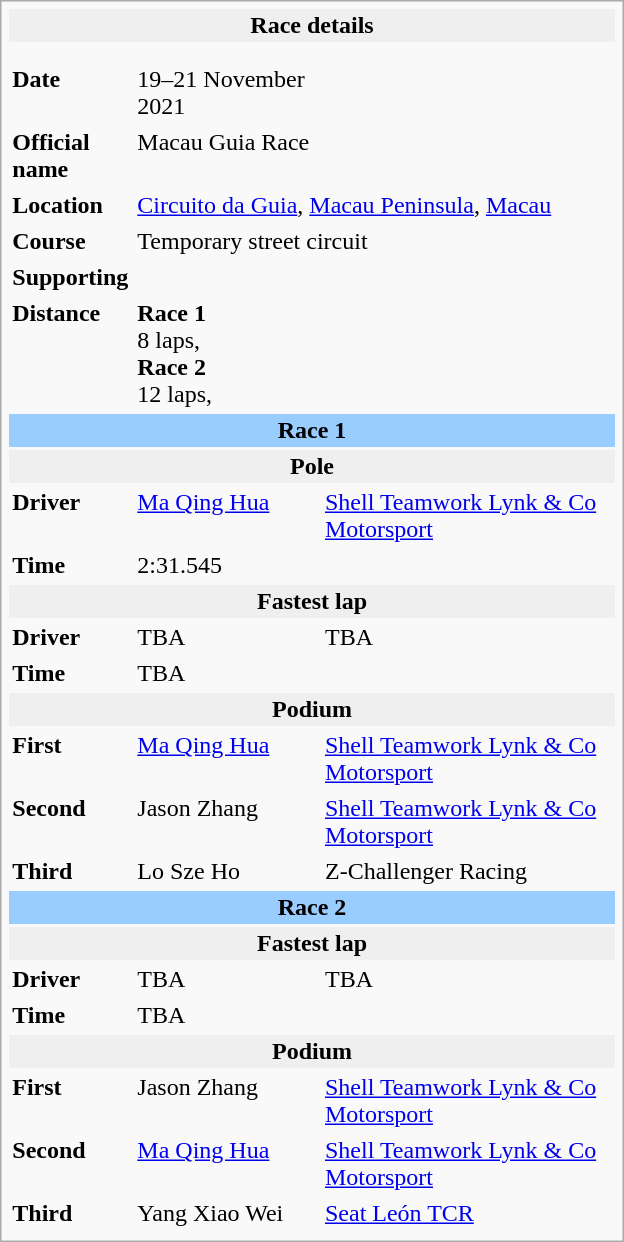<table class="infobox" align="right" cellpadding="2" style="float:right; width: 26em; ">
<tr>
<th colspan="3" bgcolor="#efefef">Race details</th>
</tr>
<tr>
<td colspan="3" style="text-align:center;"></td>
</tr>
<tr>
<td colspan="3" style="text-align:center;"></td>
</tr>
<tr>
<td style="width: 20%;"><strong>Date</strong></td>
<td>19–21 November 2021</td>
</tr>
<tr>
<td><strong>Official name</strong></td>
<td colspan=2>Macau Guia Race</td>
</tr>
<tr>
<td><strong>Location</strong></td>
<td colspan=2><a href='#'>Circuito da Guia</a>, <a href='#'>Macau Peninsula</a>, <a href='#'>Macau</a></td>
</tr>
<tr>
<td><strong>Course</strong></td>
<td colspan=2>Temporary street circuit<br></td>
</tr>
<tr>
<td><strong>Supporting</strong></td>
<td colspan=2></td>
</tr>
<tr>
<td><strong>Distance</strong></td>
<td colspan=2><strong>Race 1</strong><br>8 laps, <br><strong>Race 2 </strong><br>12 laps, </td>
</tr>
<tr>
<td colspan=3 style="text-align:center; background-color:#99ccff"><strong>Race 1</strong></td>
</tr>
<tr>
<th colspan=3 bgcolor="#efefef">Pole</th>
</tr>
<tr>
<td><strong>Driver</strong></td>
<td> <a href='#'>Ma Qing Hua</a></td>
<td> <a href='#'>Shell Teamwork Lynk & Co Motorsport</a></td>
</tr>
<tr>
<td><strong>Time</strong></td>
<td colspan=2>2:31.545</td>
</tr>
<tr>
<th colspan=3 bgcolor="#efefef">Fastest lap</th>
</tr>
<tr>
<td><strong>Driver</strong></td>
<td> TBA</td>
<td>TBA</td>
</tr>
<tr>
<td><strong>Time</strong></td>
<td colspan=2>TBA</td>
</tr>
<tr>
<th colspan=3 bgcolor="#efefef">Podium</th>
</tr>
<tr>
<td><strong>First</strong></td>
<td> <a href='#'>Ma Qing Hua</a></td>
<td> <a href='#'>Shell Teamwork Lynk & Co Motorsport</a></td>
</tr>
<tr>
<td><strong>Second</strong></td>
<td> Jason Zhang</td>
<td> <a href='#'>Shell Teamwork Lynk & Co Motorsport</a></td>
</tr>
<tr>
<td><strong>Third</strong></td>
<td> Lo Sze Ho</td>
<td> Z-Challenger Racing</td>
</tr>
<tr>
<td colspan=3 style="text-align:center; background-color:#99ccff"><strong>Race 2</strong></td>
</tr>
<tr>
<th colspan=3 bgcolor="#efefef">Fastest lap</th>
</tr>
<tr>
<td><strong>Driver</strong></td>
<td> TBA</td>
<td>TBA</td>
</tr>
<tr>
<td><strong>Time</strong></td>
<td colspan=2>TBA</td>
</tr>
<tr>
<th colspan=3 bgcolor="#efefef">Podium</th>
</tr>
<tr>
<td><strong>First</strong></td>
<td> Jason Zhang</td>
<td> <a href='#'>Shell Teamwork Lynk & Co Motorsport</a></td>
</tr>
<tr>
<td><strong>Second</strong></td>
<td> <a href='#'>Ma Qing Hua</a></td>
<td> <a href='#'>Shell Teamwork Lynk & Co Motorsport</a></td>
</tr>
<tr>
<td><strong>Third</strong></td>
<td> Yang Xiao Wei</td>
<td><a href='#'>Seat León TCR</a></td>
</tr>
<tr>
</tr>
</table>
